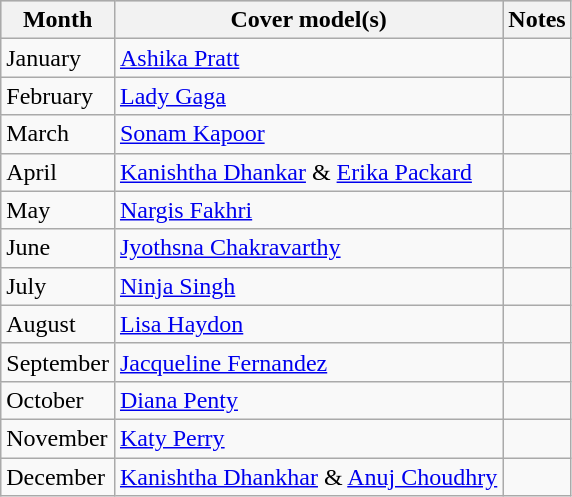<table class="wikitable">
<tr style="background:#ccc; text-align:center;">
<th>Month</th>
<th>Cover model(s)</th>
<th>Notes</th>
</tr>
<tr>
<td>January</td>
<td><a href='#'>Ashika Pratt</a></td>
<td></td>
</tr>
<tr>
<td>February</td>
<td><a href='#'>Lady Gaga</a></td>
<td></td>
</tr>
<tr>
<td>March</td>
<td><a href='#'>Sonam Kapoor</a></td>
<td></td>
</tr>
<tr>
<td>April</td>
<td><a href='#'>Kanishtha Dhankar</a> &  <a href='#'>Erika Packard</a></td>
<td></td>
</tr>
<tr>
<td>May</td>
<td><a href='#'>Nargis Fakhri</a></td>
<td></td>
</tr>
<tr>
<td>June</td>
<td><a href='#'>Jyothsna Chakravarthy</a></td>
<td></td>
</tr>
<tr>
<td>July</td>
<td><a href='#'>Ninja Singh</a></td>
<td></td>
</tr>
<tr>
<td>August</td>
<td><a href='#'>Lisa Haydon</a></td>
<td></td>
</tr>
<tr>
<td>September</td>
<td><a href='#'>Jacqueline Fernandez</a></td>
<td></td>
</tr>
<tr>
<td>October</td>
<td><a href='#'>Diana Penty</a></td>
<td></td>
</tr>
<tr>
<td>November</td>
<td><a href='#'>Katy Perry</a></td>
<td></td>
</tr>
<tr>
<td>December</td>
<td><a href='#'>Kanishtha Dhankhar</a> &  <a href='#'>Anuj Choudhry</a></td>
<td></td>
</tr>
</table>
